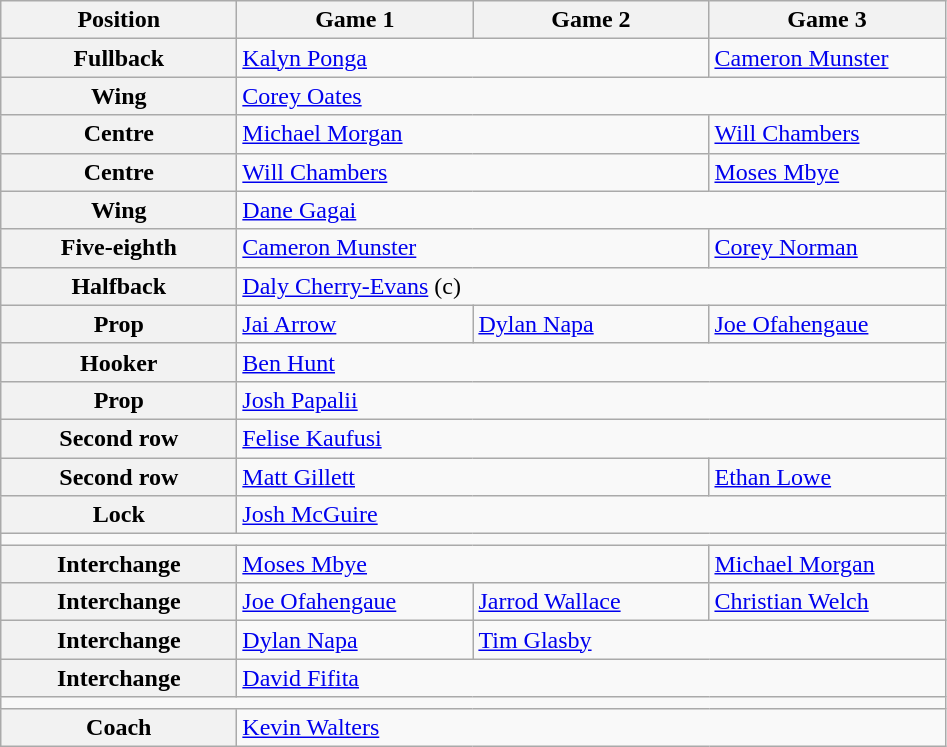<table class="wikitable">
<tr>
<th style="width:150px;">Position</th>
<th style="width:150px;">Game 1</th>
<th style="width:150px;">Game 2</th>
<th style="width:150px;">Game 3</th>
</tr>
<tr>
<th>Fullback</th>
<td colspan="2"> <a href='#'>Kalyn Ponga</a></td>
<td> <a href='#'>Cameron Munster</a></td>
</tr>
<tr>
<th>Wing</th>
<td colspan="3"> <a href='#'>Corey Oates</a></td>
</tr>
<tr>
<th>Centre</th>
<td colspan="2"> <a href='#'>Michael Morgan</a></td>
<td> <a href='#'>Will Chambers</a></td>
</tr>
<tr>
<th>Centre</th>
<td colspan="2"> <a href='#'>Will Chambers</a></td>
<td> <a href='#'>Moses Mbye</a></td>
</tr>
<tr>
<th>Wing</th>
<td colspan="3"> <a href='#'>Dane Gagai</a></td>
</tr>
<tr>
<th>Five-eighth</th>
<td colspan="2"> <a href='#'>Cameron Munster</a></td>
<td> <a href='#'>Corey Norman</a></td>
</tr>
<tr>
<th>Halfback</th>
<td colspan="3"> <a href='#'>Daly Cherry-Evans</a> (c)</td>
</tr>
<tr>
<th>Prop</th>
<td> <a href='#'>Jai Arrow</a></td>
<td> <a href='#'>Dylan Napa</a></td>
<td> <a href='#'>Joe Ofahengaue</a></td>
</tr>
<tr>
<th>Hooker</th>
<td colspan="3"> <a href='#'>Ben Hunt</a></td>
</tr>
<tr>
<th>Prop</th>
<td colspan="3"><small></small> <a href='#'>Josh Papalii</a></td>
</tr>
<tr>
<th>Second row</th>
<td colspan="3"> <a href='#'>Felise Kaufusi</a></td>
</tr>
<tr>
<th>Second row</th>
<td colspan="2"> <a href='#'>Matt Gillett</a></td>
<td><small></small> <a href='#'>Ethan Lowe</a></td>
</tr>
<tr>
<th>Lock</th>
<td colspan="3"> <a href='#'>Josh McGuire</a></td>
</tr>
<tr>
<td colspan="4"></td>
</tr>
<tr>
<th>Interchange</th>
<td colspan="2"> <a href='#'>Moses Mbye</a></td>
<td> <a href='#'>Michael Morgan</a></td>
</tr>
<tr>
<th>Interchange</th>
<td> <a href='#'>Joe Ofahengaue</a></td>
<td> <a href='#'>Jarrod Wallace</a></td>
<td colspan="1"> <a href='#'>Christian Welch</a></td>
</tr>
<tr>
<th>Interchange</th>
<td> <a href='#'>Dylan Napa</a></td>
<td colspan="2"> <a href='#'>Tim Glasby</a></td>
</tr>
<tr>
<th>Interchange</th>
<td colspan="3"> <a href='#'>David Fifita</a></td>
</tr>
<tr>
<td colspan="4"></td>
</tr>
<tr>
<th>Coach</th>
<td colspan="3"> <a href='#'>Kevin Walters</a></td>
</tr>
</table>
